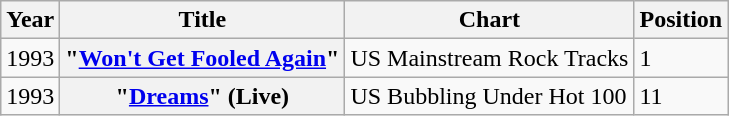<table class="wikitable plainrowheaders">
<tr>
<th scope="col">Year</th>
<th scope="col">Title</th>
<th scope="col">Chart</th>
<th scope="col">Position</th>
</tr>
<tr>
<td>1993</td>
<th scope="row">"<a href='#'>Won't Get Fooled Again</a>"</th>
<td>US Mainstream Rock Tracks</td>
<td>1</td>
</tr>
<tr>
<td>1993</td>
<th scope="row">"<a href='#'>Dreams</a>" (Live)</th>
<td>US Bubbling Under Hot 100</td>
<td>11</td>
</tr>
</table>
